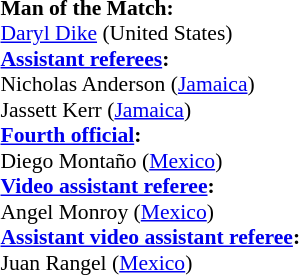<table width=50% style="font-size:90%">
<tr>
<td><br><strong>Man of the Match:</strong>
<br><a href='#'>Daryl Dike</a> (United States)<br><strong><a href='#'>Assistant referees</a>:</strong>
<br>Nicholas Anderson (<a href='#'>Jamaica</a>)
<br>Jassett Kerr (<a href='#'>Jamaica</a>)
<br><strong><a href='#'>Fourth official</a>:</strong>
<br>Diego Montaño (<a href='#'>Mexico</a>)
<br><strong><a href='#'>Video assistant referee</a>:</strong>
<br>Angel Monroy (<a href='#'>Mexico</a>)
<br><strong><a href='#'>Assistant video assistant referee</a>:</strong>
<br>Juan Rangel (<a href='#'>Mexico</a>)</td>
</tr>
</table>
